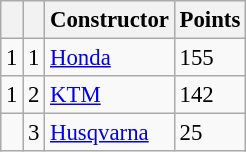<table class="wikitable" style="font-size: 95%;">
<tr>
<th></th>
<th></th>
<th>Constructor</th>
<th>Points</th>
</tr>
<tr>
<td> 1</td>
<td align=center>1</td>
<td> <a href='#'>Honda</a></td>
<td align=left>155</td>
</tr>
<tr>
<td> 1</td>
<td align=center>2</td>
<td> <a href='#'>KTM</a></td>
<td align=left>142</td>
</tr>
<tr>
<td></td>
<td align=center>3</td>
<td> <a href='#'>Husqvarna</a></td>
<td align=left>25</td>
</tr>
</table>
